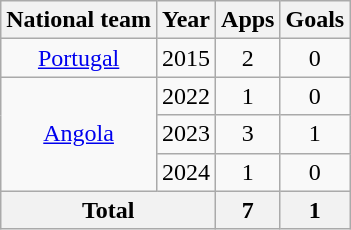<table class=wikitable style="text-align: center;">
<tr>
<th>National team</th>
<th>Year</th>
<th>Apps</th>
<th>Goals</th>
</tr>
<tr>
<td rowspan=1><a href='#'>Portugal</a></td>
<td>2015</td>
<td>2</td>
<td>0</td>
</tr>
<tr>
<td rowspan=3><a href='#'>Angola</a></td>
<td>2022</td>
<td>1</td>
<td>0</td>
</tr>
<tr>
<td>2023</td>
<td>3</td>
<td>1</td>
</tr>
<tr>
<td>2024</td>
<td>1</td>
<td>0</td>
</tr>
<tr>
<th colspan=2>Total</th>
<th>7</th>
<th>1</th>
</tr>
</table>
